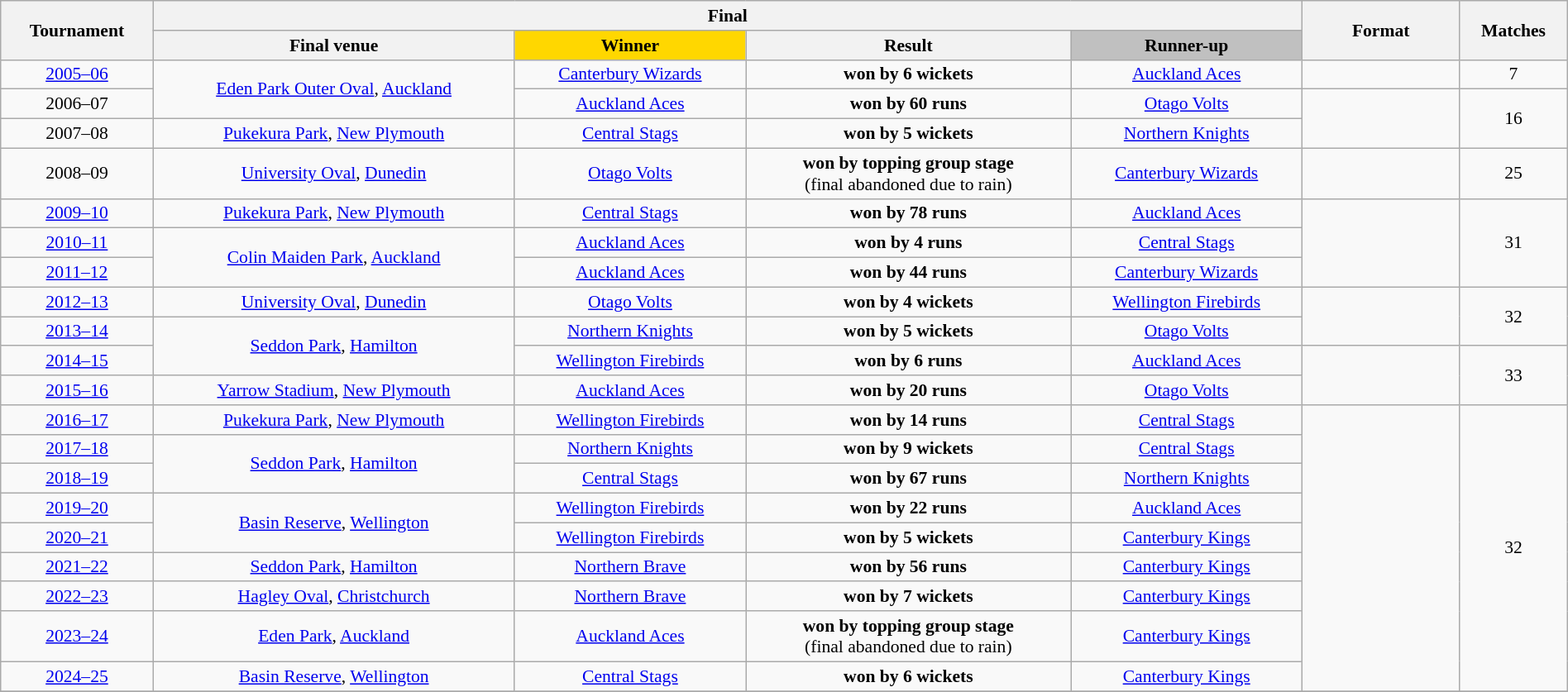<table class="wikitable" style="font-size:90%; width:100%; text-align:center;">
<tr>
<th rowspan=2>Tournament</th>
<th colspan=4>Final</th>
<th rowspan=2 width=120>Format</th>
<th rowspan=2>Matches</th>
</tr>
<tr>
<th>Final venue</th>
<th style="background:gold">Winner</th>
<th>Result</th>
<th style="background:silver">Runner-up</th>
</tr>
<tr>
<td><a href='#'>2005–06</a><br><em></em></td>
<td rowspan="2"><a href='#'>Eden Park Outer Oval</a>, <a href='#'>Auckland</a></td>
<td><a href='#'>Canterbury Wizards</a><br></td>
<td><strong>won by 6 wickets</strong><br></td>
<td><a href='#'>Auckland Aces</a><br></td>
<td></td>
<td>7</td>
</tr>
<tr>
<td>2006–07<br><em></em></td>
<td><a href='#'>Auckland Aces</a><br></td>
<td><strong>won by 60 runs</strong><br></td>
<td><a href='#'>Otago Volts</a><br></td>
<td rowspan=2></td>
<td rowspan=2>16</td>
</tr>
<tr>
<td>2007–08<br><em></em></td>
<td><a href='#'>Pukekura Park</a>, <a href='#'>New Plymouth</a></td>
<td><a href='#'>Central Stags</a><br></td>
<td><strong>won by 5 wickets</strong><br></td>
<td><a href='#'>Northern Knights</a><br></td>
</tr>
<tr>
<td>2008–09<br><em></em></td>
<td><a href='#'>University Oval</a>, <a href='#'>Dunedin</a></td>
<td><a href='#'>Otago Volts</a></td>
<td><strong>won by topping group stage</strong><br>(final abandoned due to rain)<br></td>
<td><a href='#'>Canterbury Wizards</a></td>
<td></td>
<td>25</td>
</tr>
<tr>
<td><a href='#'>2009–10</a></td>
<td><a href='#'>Pukekura Park</a>, <a href='#'>New Plymouth</a></td>
<td><a href='#'>Central Stags</a><br></td>
<td><strong>won by 78 runs</strong><br></td>
<td><a href='#'>Auckland Aces</a><br></td>
<td rowspan=3></td>
<td rowspan=3>31</td>
</tr>
<tr>
<td><a href='#'>2010–11</a></td>
<td rowspan="2"><a href='#'>Colin Maiden Park</a>, <a href='#'>Auckland</a></td>
<td><a href='#'>Auckland Aces</a><br></td>
<td><strong>won by 4 runs</strong><br></td>
<td><a href='#'>Central Stags</a><br></td>
</tr>
<tr>
<td><a href='#'>2011–12</a></td>
<td><a href='#'>Auckland Aces</a><br></td>
<td><strong>won by 44 runs</strong><br></td>
<td><a href='#'>Canterbury Wizards</a><br></td>
</tr>
<tr>
<td><a href='#'>2012–13</a></td>
<td><a href='#'>University Oval</a>, <a href='#'>Dunedin</a></td>
<td><a href='#'>Otago Volts</a><br></td>
<td><strong>won by 4 wickets</strong><br></td>
<td><a href='#'>Wellington Firebirds</a><br></td>
<td rowspan=2></td>
<td rowspan=2>32</td>
</tr>
<tr>
<td><a href='#'>2013–14</a></td>
<td rowspan="2"><a href='#'>Seddon Park</a>, <a href='#'>Hamilton</a></td>
<td><a href='#'>Northern Knights</a><br></td>
<td><strong>won by 5 wickets</strong><br></td>
<td><a href='#'>Otago Volts</a><br></td>
</tr>
<tr>
<td><a href='#'>2014–15</a><br></td>
<td><a href='#'>Wellington Firebirds</a><br></td>
<td><strong>won by 6 runs</strong><br></td>
<td><a href='#'>Auckland Aces</a><br></td>
<td rowspan=2></td>
<td rowspan=2>33</td>
</tr>
<tr>
<td><a href='#'>2015–16</a></td>
<td><a href='#'>Yarrow Stadium</a>, <a href='#'>New Plymouth</a></td>
<td><a href='#'>Auckland Aces</a><br></td>
<td><strong>won by 20 runs</strong><br></td>
<td><a href='#'>Otago Volts</a><br></td>
</tr>
<tr>
<td><a href='#'>2016–17</a></td>
<td><a href='#'>Pukekura Park</a>, <a href='#'>New Plymouth</a></td>
<td><a href='#'>Wellington Firebirds</a><br></td>
<td><strong>won by 14 runs</strong><br></td>
<td><a href='#'>Central Stags</a><br></td>
<td rowspan="9"></td>
<td rowspan="9">32</td>
</tr>
<tr>
<td><a href='#'>2017–18</a></td>
<td rowspan="2"><a href='#'>Seddon Park</a>, <a href='#'>Hamilton</a></td>
<td><a href='#'>Northern Knights</a><br></td>
<td><strong>won by 9 wickets</strong><br></td>
<td><a href='#'>Central Stags</a><br></td>
</tr>
<tr>
<td><a href='#'>2018–19</a></td>
<td><a href='#'>Central Stags</a><br></td>
<td><strong>won by 67 runs</strong><br></td>
<td><a href='#'>Northern Knights</a><br></td>
</tr>
<tr>
<td><a href='#'>2019–20</a></td>
<td rowspan="2"><a href='#'>Basin Reserve</a>, <a href='#'>Wellington</a></td>
<td><a href='#'>Wellington Firebirds</a><br></td>
<td><strong>won by 22 runs</strong><br></td>
<td><a href='#'>Auckland Aces</a><br></td>
</tr>
<tr>
<td><a href='#'>2020–21</a></td>
<td><a href='#'>Wellington Firebirds</a><br></td>
<td><strong>won by 5 wickets</strong><br></td>
<td><a href='#'>Canterbury Kings</a><br></td>
</tr>
<tr>
<td><a href='#'>2021–22</a></td>
<td><a href='#'>Seddon Park</a>, <a href='#'>Hamilton</a></td>
<td><a href='#'>Northern Brave</a><br></td>
<td><strong>won by 56 runs</strong><br></td>
<td><a href='#'>Canterbury Kings</a><br></td>
</tr>
<tr>
<td><a href='#'>2022–23</a></td>
<td><a href='#'>Hagley Oval</a>, <a href='#'>Christchurch</a></td>
<td><a href='#'>Northern Brave</a><br></td>
<td><strong>won by 7 wickets</strong><br></td>
<td><a href='#'>Canterbury Kings</a><br></td>
</tr>
<tr>
<td><a href='#'>2023–24</a></td>
<td><a href='#'>Eden Park</a>, <a href='#'>Auckland</a></td>
<td><a href='#'>Auckland Aces</a><br></td>
<td><strong>won by topping group stage</strong><br>(final abandoned due to rain)<br></td>
<td><a href='#'>Canterbury Kings</a><br></td>
</tr>
<tr>
<td><a href='#'>2024–25</a></td>
<td><a href='#'>Basin Reserve</a>, <a href='#'>Wellington</a></td>
<td><a href='#'>Central Stags</a><br></td>
<td><strong>won by 6 wickets</strong><br></td>
<td><a href='#'>Canterbury Kings</a><br></td>
</tr>
<tr>
</tr>
</table>
